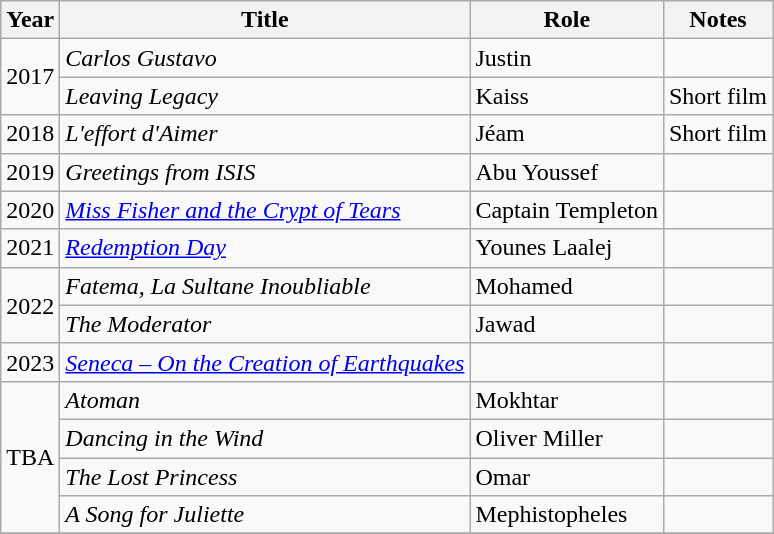<table class="wikitable sortable">
<tr>
<th>Year</th>
<th>Title</th>
<th>Role</th>
<th class="unsortable">Notes</th>
</tr>
<tr>
<td rowspan="2">2017</td>
<td><em>Carlos Gustavo</em></td>
<td>Justin</td>
<td></td>
</tr>
<tr>
<td><em>Leaving Legacy</em></td>
<td>Kaiss</td>
<td>Short film</td>
</tr>
<tr>
<td>2018</td>
<td><em>L'effort d'Aimer</em></td>
<td>Jéam</td>
<td>Short film</td>
</tr>
<tr>
<td>2019</td>
<td><em>Greetings from ISIS</em></td>
<td>Abu Youssef</td>
<td></td>
</tr>
<tr>
<td>2020</td>
<td><em><a href='#'>Miss Fisher and the Crypt of Tears</a></em></td>
<td>Captain Templeton</td>
<td></td>
</tr>
<tr>
<td>2021</td>
<td><em><a href='#'>Redemption Day</a></em></td>
<td>Younes Laalej</td>
<td></td>
</tr>
<tr>
<td rowspan="2">2022</td>
<td><em>Fatema, La Sultane Inoubliable</em></td>
<td>Mohamed</td>
<td></td>
</tr>
<tr>
<td><em>The Moderator</em></td>
<td>Jawad</td>
<td></td>
</tr>
<tr>
<td>2023</td>
<td><em><a href='#'>Seneca – On the Creation of Earthquakes</a></em></td>
<td></td>
<td></td>
</tr>
<tr>
<td rowspan="4">TBA</td>
<td><em>Atoman</em></td>
<td>Mokhtar</td>
<td></td>
</tr>
<tr>
<td><em>Dancing in the Wind</em></td>
<td>Oliver Miller</td>
<td></td>
</tr>
<tr>
<td><em>The Lost Princess</em></td>
<td>Omar</td>
<td></td>
</tr>
<tr>
<td><em>A Song for Juliette</em></td>
<td>Mephistopheles</td>
<td></td>
</tr>
<tr>
</tr>
</table>
